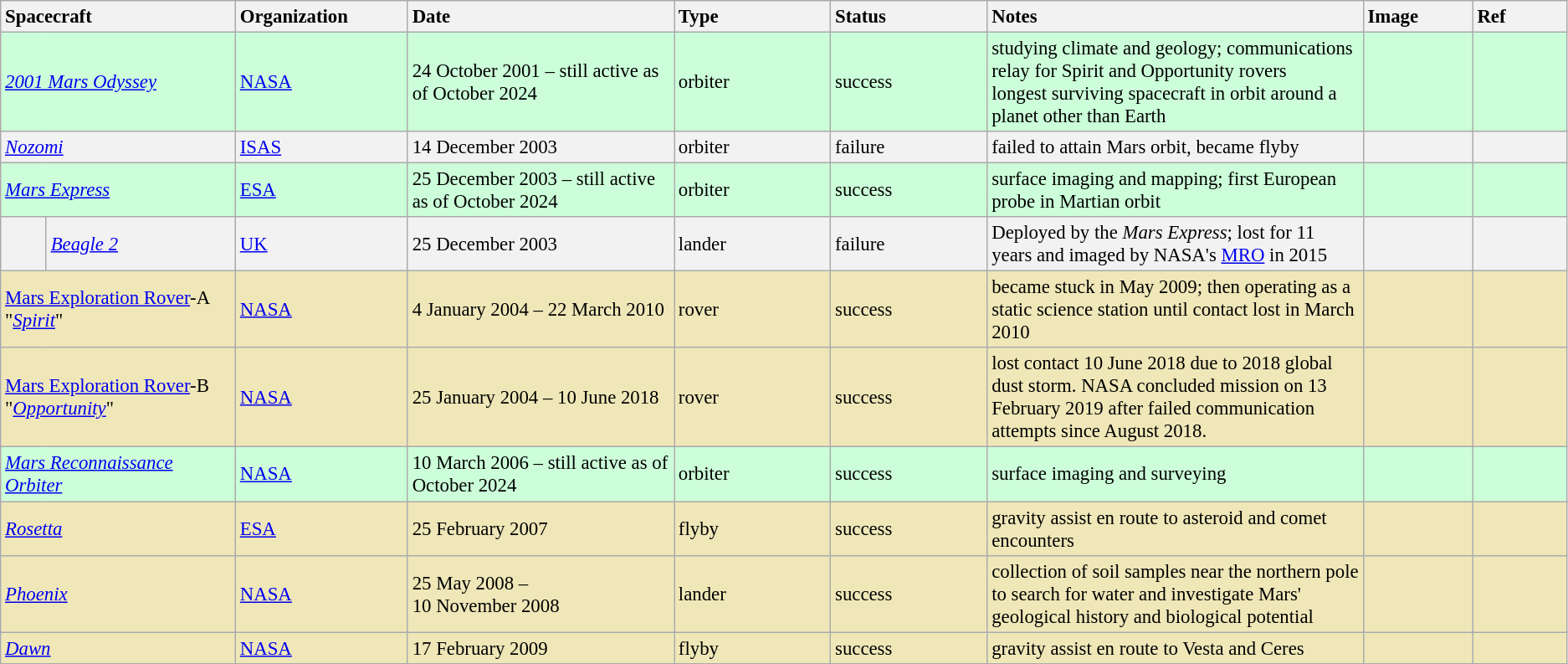<table class="wikitable sticky-header" style="font-size:95%;">
<tr>
<th colspan="2"  style="text-align:left; width:15%;">Spacecraft</th>
<th style="text-align:left; width:11%;">Organization</th>
<th style="text-align:left; width:17%;">Date</th>
<th style="text-align:left; width:10%;">Type</th>
<th style="text-align:left; width:10%;">Status</th>
<th style="text-align:left; width:24%;">Notes</th>
<th style="text-align:left; width:7%;">Image</th>
<th style="text-align:left; width:6%;">Ref</th>
</tr>
<tr style="background:#CCFFD9">
<td colspan="2"><em><a href='#'>2001 Mars Odyssey</a></em></td>
<td> <a href='#'>NASA</a></td>
<td>24 October 2001 – still active as of October 2024</td>
<td>orbiter</td>
<td>success</td>
<td>studying climate and geology; communications relay for Spirit and Opportunity rovers <br> longest surviving spacecraft in orbit around a planet other than Earth</td>
<td></td>
<td></td>
</tr>
<tr style="background:#F2F2F2">
<td colspan="2"><em><a href='#'>Nozomi</a></em></td>
<td> <a href='#'>ISAS</a></td>
<td>14 December 2003</td>
<td>orbiter</td>
<td>failure</td>
<td>failed to attain Mars orbit, became flyby</td>
<td></td>
<td></td>
</tr>
<tr style="background:#CCFFD9">
<td colspan="2"><em><a href='#'>Mars Express</a></em></td>
<td> <a href='#'>ESA</a></td>
<td>25 December 2003 – still active as of October 2024</td>
<td>orbiter</td>
<td>success</td>
<td>surface imaging and mapping; first European probe in Martian orbit</td>
<td></td>
<td></td>
</tr>
<tr style="background:#F2F2F2">
<td>  </td>
<td><em><a href='#'>Beagle 2</a></em></td>
<td> <a href='#'>UK</a></td>
<td>25 December 2003</td>
<td>lander</td>
<td>failure</td>
<td>Deployed by the <em>Mars Express</em>; lost for 11 years and imaged by NASA's <a href='#'>MRO</a> in 2015</td>
<td></td>
<td></td>
</tr>
<tr style="background:#EFE7B8">
<td colspan="2"><a href='#'>Mars Exploration Rover</a>-A "<em><a href='#'>Spirit</a></em>"</td>
<td> <a href='#'>NASA</a></td>
<td>4 January 2004 – 22 March 2010</td>
<td>rover</td>
<td>success</td>
<td>became stuck in May 2009; then operating as a static science station until contact lost in March 2010</td>
<td></td>
<td></td>
</tr>
<tr style="background:#EFE7B8">
<td colspan="2"><a href='#'>Mars Exploration Rover</a>-B "<em><a href='#'>Opportunity</a></em>"</td>
<td> <a href='#'>NASA</a></td>
<td>25 January 2004 – 10 June 2018</td>
<td>rover</td>
<td>success</td>
<td>lost contact 10 June 2018 due to 2018 global dust storm. NASA concluded mission on 13 February 2019 after failed communication attempts since August 2018.</td>
<td></td>
<td></td>
</tr>
<tr style="background:#CCFFD9">
<td colspan="2"><em><a href='#'>Mars Reconnaissance Orbiter</a></em></td>
<td> <a href='#'>NASA</a></td>
<td>10 March 2006 – still active as of October 2024</td>
<td>orbiter</td>
<td>success</td>
<td>surface imaging and surveying</td>
<td></td>
<td></td>
</tr>
<tr style="background:#EFE7B8">
<td colspan="2"><em><a href='#'>Rosetta</a></em></td>
<td> <a href='#'>ESA</a></td>
<td>25 February 2007</td>
<td>flyby</td>
<td>success</td>
<td>gravity assist en route to asteroid and comet encounters</td>
<td></td>
<td></td>
</tr>
<tr style="background:#EFE7B8">
<td colspan="2"><em><a href='#'>Phoenix</a></em></td>
<td> <a href='#'>NASA</a></td>
<td>25 May 2008 –<br>10 November 2008</td>
<td>lander</td>
<td>success</td>
<td>collection of soil samples near the northern pole to search for water and investigate Mars' geological history and biological potential</td>
<td></td>
<td> </td>
</tr>
<tr style="background:#EFE7B8">
<td colspan="2"><em><a href='#'>Dawn</a></em></td>
<td> <a href='#'>NASA</a></td>
<td>17 February 2009</td>
<td>flyby</td>
<td>success</td>
<td>gravity assist en route to Vesta and Ceres</td>
<td></td>
<td></td>
</tr>
</table>
